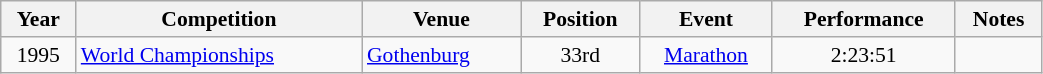<table class="wikitable" width=55% style="font-size:90%; text-align:center;">
<tr>
<th>Year</th>
<th>Competition</th>
<th>Venue</th>
<th>Position</th>
<th>Event</th>
<th>Performance</th>
<th>Notes</th>
</tr>
<tr>
<td>1995</td>
<td align=left><a href='#'>World Championships</a></td>
<td align=left> <a href='#'>Gothenburg</a></td>
<td>33rd</td>
<td><a href='#'>Marathon</a></td>
<td>2:23:51</td>
<td></td>
</tr>
</table>
